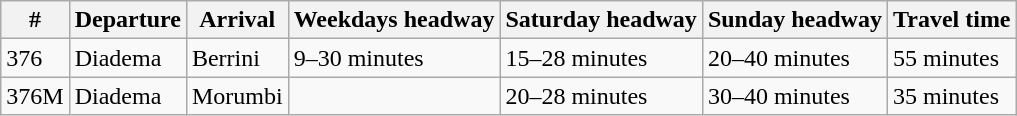<table class="wikitable sortable">
<tr>
<th>#</th>
<th>Departure</th>
<th>Arrival</th>
<th>Weekdays headway</th>
<th>Saturday headway</th>
<th>Sunday headway</th>
<th>Travel time</th>
</tr>
<tr>
<td>376</td>
<td>Diadema</td>
<td>Berrini</td>
<td>9–30 minutes</td>
<td>15–28 minutes</td>
<td>20–40 minutes</td>
<td>55 minutes</td>
</tr>
<tr>
<td>376M</td>
<td>Diadema</td>
<td>Morumbi</td>
<td></td>
<td>20–28 minutes</td>
<td>30–40 minutes</td>
<td>35 minutes</td>
</tr>
</table>
